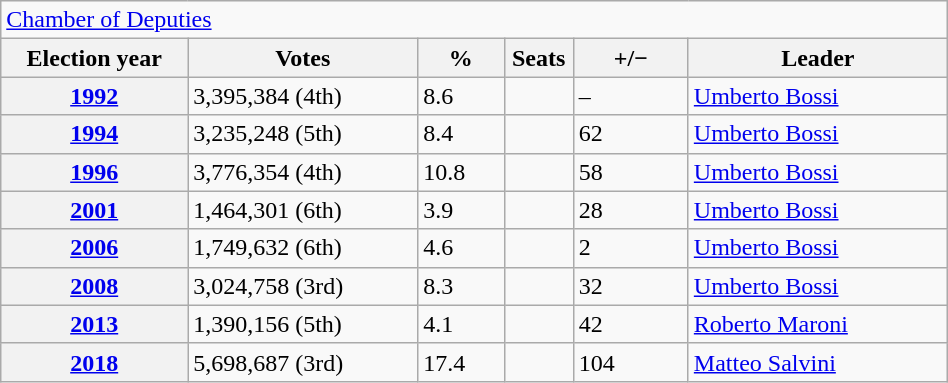<table class=wikitable style="width:50%; border:1px #AAAAFF solid">
<tr>
<td colspan=6><a href='#'>Chamber of Deputies</a></td>
</tr>
<tr>
<th width=13%>Election year</th>
<th width=16%>Votes</th>
<th width=6%>%</th>
<th width=1%>Seats</th>
<th width=8%>+/−</th>
<th width=18%>Leader</th>
</tr>
<tr>
<th><a href='#'>1992</a></th>
<td>3,395,384 (4th)</td>
<td>8.6</td>
<td></td>
<td><div>–</div></td>
<td><div><a href='#'>Umberto Bossi</a></div></td>
</tr>
<tr>
<th><a href='#'>1994</a></th>
<td>3,235,248 (5th)</td>
<td>8.4</td>
<td></td>
<td><div> 62</div></td>
<td><div><a href='#'>Umberto Bossi</a></div></td>
</tr>
<tr>
<th><a href='#'>1996</a></th>
<td>3,776,354 (4th)</td>
<td>10.8</td>
<td></td>
<td><div> 58</div></td>
<td><div><a href='#'>Umberto Bossi</a></div></td>
</tr>
<tr>
<th><a href='#'>2001</a></th>
<td>1,464,301 (6th)</td>
<td>3.9</td>
<td></td>
<td><div> 28</div></td>
<td><div><a href='#'>Umberto Bossi</a></div></td>
</tr>
<tr>
<th><a href='#'>2006</a></th>
<td>1,749,632 (6th)</td>
<td>4.6</td>
<td></td>
<td><div> 2</div></td>
<td><div><a href='#'>Umberto Bossi</a></div></td>
</tr>
<tr>
<th><a href='#'>2008</a></th>
<td>3,024,758 (3rd)</td>
<td>8.3</td>
<td></td>
<td><div> 32</div></td>
<td><div><a href='#'>Umberto Bossi</a></div></td>
</tr>
<tr>
<th><a href='#'>2013</a></th>
<td>1,390,156 (5th)</td>
<td>4.1</td>
<td></td>
<td><div> 42</div></td>
<td><div><a href='#'>Roberto Maroni</a></div></td>
</tr>
<tr>
<th><a href='#'>2018</a></th>
<td>5,698,687 (3rd)</td>
<td>17.4</td>
<td></td>
<td><div> 104</div></td>
<td><div><a href='#'>Matteo Salvini</a></div></td>
</tr>
</table>
